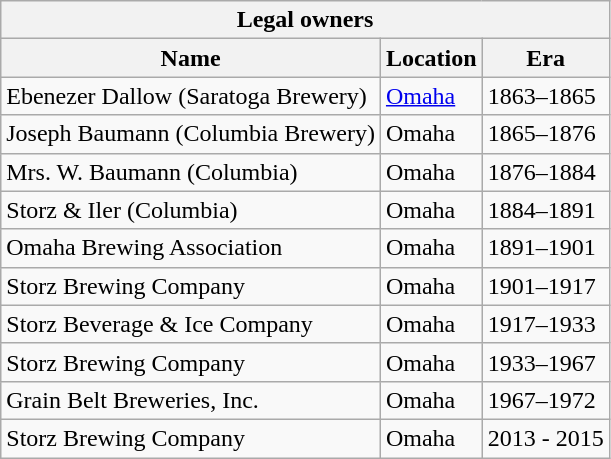<table class="wikitable">
<tr>
<th align="center" colspan="6"><strong>Legal owners</strong></th>
</tr>
<tr>
<th>Name</th>
<th>Location</th>
<th>Era</th>
</tr>
<tr>
<td>Ebenezer Dallow (Saratoga Brewery)</td>
<td><a href='#'>Omaha</a></td>
<td>1863–1865</td>
</tr>
<tr>
<td>Joseph Baumann (Columbia Brewery)</td>
<td>Omaha</td>
<td>1865–1876</td>
</tr>
<tr>
<td>Mrs. W. Baumann (Columbia)</td>
<td>Omaha</td>
<td>1876–1884</td>
</tr>
<tr>
<td>Storz & Iler (Columbia)</td>
<td>Omaha</td>
<td>1884–1891</td>
</tr>
<tr>
<td>Omaha Brewing Association</td>
<td>Omaha</td>
<td>1891–1901</td>
</tr>
<tr>
<td>Storz Brewing Company</td>
<td>Omaha</td>
<td>1901–1917</td>
</tr>
<tr>
<td>Storz Beverage & Ice Company</td>
<td>Omaha</td>
<td>1917–1933</td>
</tr>
<tr>
<td>Storz Brewing Company</td>
<td>Omaha</td>
<td>1933–1967</td>
</tr>
<tr>
<td>Grain Belt Breweries, Inc.</td>
<td>Omaha</td>
<td>1967–1972</td>
</tr>
<tr>
<td>Storz Brewing Company</td>
<td>Omaha</td>
<td>2013 - 2015</td>
</tr>
</table>
